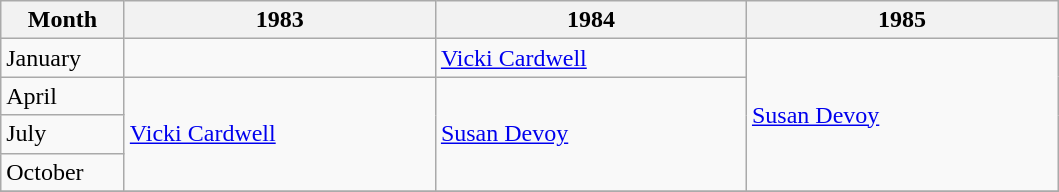<table class=wikitable>
<tr>
<th width="75">Month</th>
<th width="200px">1983</th>
<th width="200px">1984</th>
<th width="200px">1985</th>
</tr>
<tr>
<td>January</td>
<td><strong> </strong></td>
<td> <a href='#'>Vicki Cardwell</a></td>
<td align=left rowspan=4> <a href='#'>Susan Devoy</a></td>
</tr>
<tr>
<td>April</td>
<td align=left rowspan=3> <a href='#'>Vicki Cardwell</a></td>
<td align=left rowspan=3> <a href='#'>Susan Devoy</a></td>
</tr>
<tr>
<td>July</td>
</tr>
<tr>
<td>October</td>
</tr>
<tr>
</tr>
</table>
